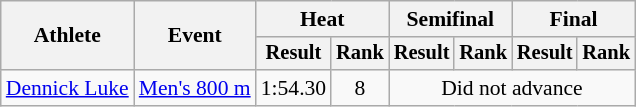<table class="wikitable" style="font-size:90%">
<tr>
<th rowspan="2">Athlete</th>
<th rowspan="2">Event</th>
<th colspan="2">Heat</th>
<th colspan="2">Semifinal</th>
<th colspan="2">Final</th>
</tr>
<tr style="font-size:95%">
<th>Result</th>
<th>Rank</th>
<th>Result</th>
<th>Rank</th>
<th>Result</th>
<th>Rank</th>
</tr>
<tr align=center>
<td align=left><a href='#'>Dennick Luke</a></td>
<td align=left><a href='#'>Men's 800 m</a></td>
<td>1:54.30</td>
<td>8</td>
<td colspan="4">Did not advance</td>
</tr>
</table>
